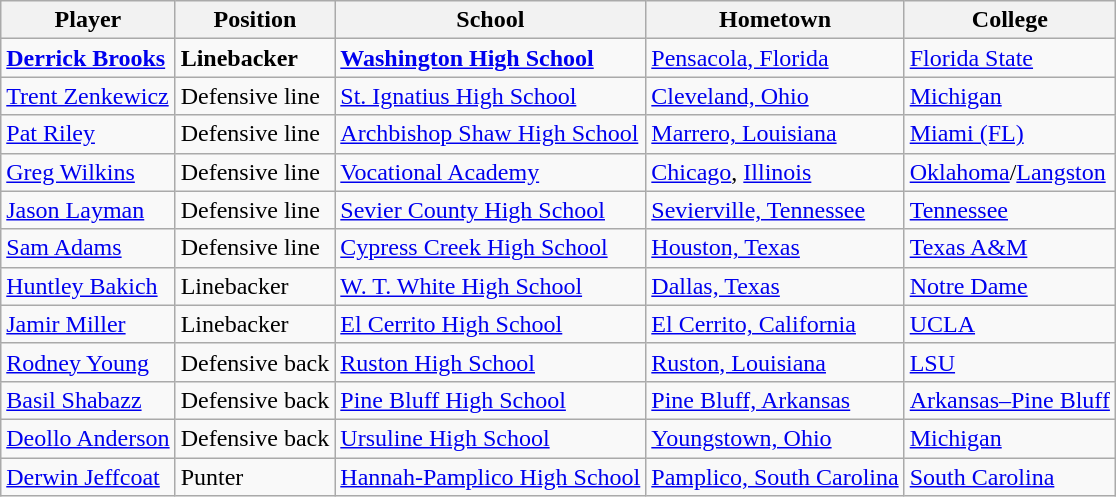<table class="wikitable">
<tr>
<th>Player</th>
<th>Position</th>
<th>School</th>
<th>Hometown</th>
<th>College</th>
</tr>
<tr>
<td><strong><a href='#'>Derrick Brooks</a></strong></td>
<td><strong>Linebacker</strong></td>
<td><strong><a href='#'>Washington High School</a></strong></td>
<td><a href='#'>Pensacola, Florida</a></td>
<td><a href='#'>Florida State</a></td>
</tr>
<tr>
<td><a href='#'>Trent Zenkewicz</a></td>
<td>Defensive line</td>
<td><a href='#'>St. Ignatius High School</a></td>
<td><a href='#'>Cleveland, Ohio</a></td>
<td><a href='#'>Michigan</a></td>
</tr>
<tr>
<td><a href='#'>Pat Riley</a></td>
<td>Defensive line</td>
<td><a href='#'>Archbishop Shaw High School</a></td>
<td><a href='#'>Marrero, Louisiana</a></td>
<td><a href='#'>Miami (FL)</a></td>
</tr>
<tr>
<td><a href='#'>Greg Wilkins</a></td>
<td>Defensive line</td>
<td><a href='#'>Vocational Academy</a></td>
<td><a href='#'>Chicago</a>, <a href='#'>Illinois</a></td>
<td><a href='#'>Oklahoma</a>/<a href='#'>Langston</a></td>
</tr>
<tr>
<td><a href='#'>Jason Layman</a></td>
<td>Defensive line</td>
<td><a href='#'>Sevier County High School</a></td>
<td><a href='#'>Sevierville, Tennessee</a></td>
<td><a href='#'>Tennessee</a></td>
</tr>
<tr>
<td><a href='#'>Sam Adams</a></td>
<td>Defensive line</td>
<td><a href='#'>Cypress Creek High School</a></td>
<td><a href='#'>Houston, Texas</a></td>
<td><a href='#'>Texas A&M</a></td>
</tr>
<tr>
<td><a href='#'>Huntley Bakich</a></td>
<td>Linebacker</td>
<td><a href='#'>W. T. White High School</a></td>
<td><a href='#'>Dallas, Texas</a></td>
<td><a href='#'>Notre Dame</a></td>
</tr>
<tr>
<td><a href='#'>Jamir Miller</a></td>
<td>Linebacker</td>
<td><a href='#'>El Cerrito High School</a></td>
<td><a href='#'>El Cerrito, California</a></td>
<td><a href='#'>UCLA</a></td>
</tr>
<tr>
<td><a href='#'>Rodney Young</a></td>
<td>Defensive back</td>
<td><a href='#'>Ruston High School</a></td>
<td><a href='#'>Ruston, Louisiana</a></td>
<td><a href='#'>LSU</a></td>
</tr>
<tr>
<td><a href='#'>Basil Shabazz</a></td>
<td>Defensive back</td>
<td><a href='#'>Pine Bluff High School</a></td>
<td><a href='#'>Pine Bluff, Arkansas</a></td>
<td><a href='#'>Arkansas–Pine Bluff</a></td>
</tr>
<tr>
<td><a href='#'>Deollo Anderson</a></td>
<td>Defensive back</td>
<td><a href='#'>Ursuline High School</a></td>
<td><a href='#'>Youngstown, Ohio</a></td>
<td><a href='#'>Michigan</a></td>
</tr>
<tr>
<td><a href='#'>Derwin Jeffcoat</a></td>
<td>Punter</td>
<td><a href='#'>Hannah-Pamplico High School</a></td>
<td><a href='#'>Pamplico, South Carolina</a></td>
<td><a href='#'>South Carolina</a></td>
</tr>
</table>
